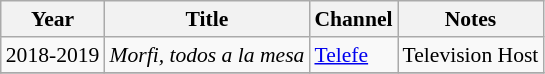<table class="wikitable" style="font-size: 90%;">
<tr>
<th>Year</th>
<th>Title</th>
<th>Channel</th>
<th>Notes</th>
</tr>
<tr>
<td>2018-2019</td>
<td><em>Morfi, todos a la mesa</em></td>
<td><a href='#'>Telefe</a></td>
<td>Television Host</td>
</tr>
<tr>
</tr>
</table>
